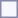<table style="border:1px solid #8888aa; background-color:#f7f8ff; padding:5px; font-size:95%; margin: 0px 12px 12px 0px;">
</table>
